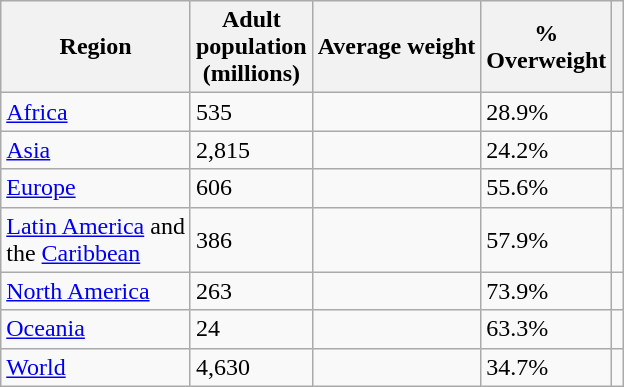<table class="wikitable sortable">
<tr>
<th>Region</th>
<th>Adult <br> population<br>(millions)</th>
<th>Average weight</th>
<th>% <br> Overweight</th>
<th></th>
</tr>
<tr>
<td><a href='#'>Africa</a></td>
<td>535</td>
<td></td>
<td>28.9%</td>
<td></td>
</tr>
<tr>
<td><a href='#'>Asia</a></td>
<td>2,815</td>
<td></td>
<td>24.2%</td>
<td></td>
</tr>
<tr>
<td><a href='#'>Europe</a></td>
<td>606</td>
<td></td>
<td>55.6%</td>
<td></td>
</tr>
<tr>
<td><a href='#'>Latin America</a> and <br> the <a href='#'>Caribbean</a></td>
<td>386</td>
<td></td>
<td>57.9%</td>
<td></td>
</tr>
<tr>
<td><a href='#'>North America</a></td>
<td>263</td>
<td></td>
<td>73.9%</td>
<td></td>
</tr>
<tr>
<td><a href='#'>Oceania</a></td>
<td>24</td>
<td></td>
<td>63.3%</td>
<td></td>
</tr>
<tr>
<td><a href='#'>World</a></td>
<td>4,630</td>
<td></td>
<td>34.7%</td>
<td></td>
</tr>
</table>
